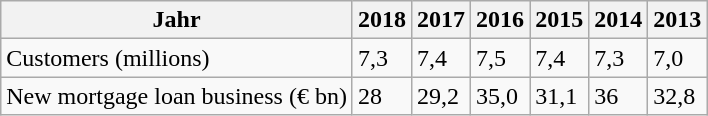<table class="wikitable">
<tr>
<th>Jahr</th>
<th>2018</th>
<th>2017</th>
<th>2016</th>
<th>2015</th>
<th>2014</th>
<th>2013</th>
</tr>
<tr>
<td>Customers (millions)</td>
<td>7,3</td>
<td>7,4</td>
<td>7,5</td>
<td>7,4</td>
<td>7,3</td>
<td>7,0</td>
</tr>
<tr>
<td>New mortgage loan business (€ bn)</td>
<td>28</td>
<td>29,2</td>
<td>35,0</td>
<td>31,1</td>
<td>36</td>
<td>32,8</td>
</tr>
</table>
